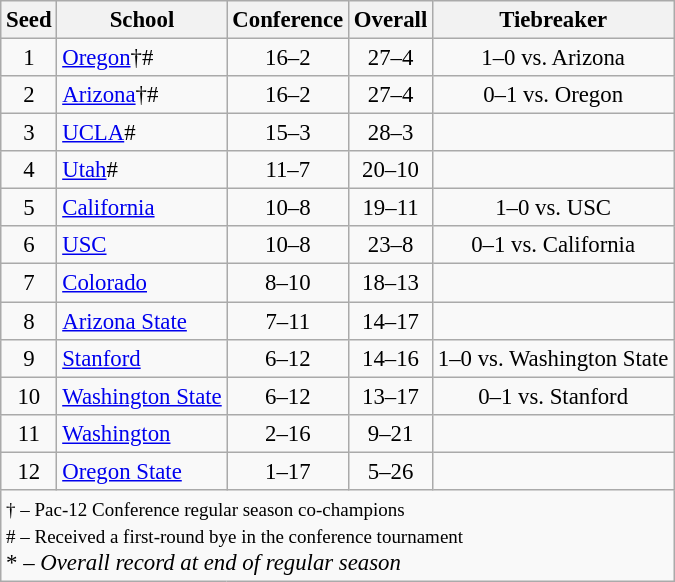<table class="wikitable" style="white-space:nowrap; font-size:95%; text-align:center">
<tr>
<th>Seed</th>
<th>School</th>
<th>Conference</th>
<th>Overall</th>
<th>Tiebreaker</th>
</tr>
<tr>
<td>1</td>
<td align=left><a href='#'>Oregon</a>†#</td>
<td>16–2</td>
<td>27–4</td>
<td>1–0 vs. Arizona</td>
</tr>
<tr>
<td>2</td>
<td align=left><a href='#'>Arizona</a>†#</td>
<td>16–2</td>
<td>27–4</td>
<td>0–1 vs. Oregon</td>
</tr>
<tr>
<td>3</td>
<td align=left><a href='#'>UCLA</a>#</td>
<td>15–3</td>
<td>28–3</td>
<td></td>
</tr>
<tr>
<td>4</td>
<td align=left><a href='#'>Utah</a>#</td>
<td>11–7</td>
<td>20–10</td>
<td></td>
</tr>
<tr>
<td>5</td>
<td align=left><a href='#'>California</a></td>
<td>10–8</td>
<td>19–11</td>
<td>1–0 vs. USC</td>
</tr>
<tr>
<td>6</td>
<td align=left><a href='#'>USC</a></td>
<td>10–8</td>
<td>23–8</td>
<td>0–1 vs. California</td>
</tr>
<tr>
<td>7</td>
<td align=left><a href='#'>Colorado</a></td>
<td>8–10</td>
<td>18–13</td>
<td></td>
</tr>
<tr>
<td>8</td>
<td align=left><a href='#'>Arizona State</a></td>
<td>7–11</td>
<td>14–17</td>
<td></td>
</tr>
<tr>
<td>9</td>
<td align=left><a href='#'>Stanford</a></td>
<td>6–12</td>
<td>14–16</td>
<td>1–0 vs. Washington State</td>
</tr>
<tr>
<td>10</td>
<td align=left><a href='#'>Washington State</a></td>
<td>6–12</td>
<td>13–17</td>
<td>0–1 vs. Stanford</td>
</tr>
<tr>
<td>11</td>
<td align=left><a href='#'>Washington</a></td>
<td>2–16</td>
<td>9–21</td>
<td></td>
</tr>
<tr>
<td>12</td>
<td align=left><a href='#'>Oregon State</a></td>
<td>1–17</td>
<td>5–26</td>
<td></td>
</tr>
<tr>
<td colspan=6 align=left><small>† – Pac-12 Conference regular season co-champions<br># – Received a first-round bye in the conference tournament</small><br>* – <em>Overall record at end of regular season</em></td>
</tr>
</table>
